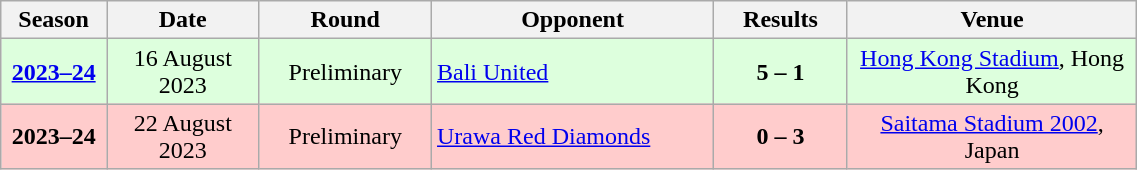<table width=60% class="wikitable" style="text-align:center">
<tr>
<th width=1%>Season</th>
<th width=3%>Date</th>
<th width=2%>Round</th>
<th width=7%>Opponent</th>
<th width=2%>Results</th>
<th width=8%>Venue</th>
</tr>
<tr bgcolor=#dfd>
<td><strong><a href='#'>2023–24</a></strong></td>
<td>16 August 2023</td>
<td>Preliminary</td>
<td align="left"> <a href='#'>Bali United</a></td>
<td><strong>5 – 1</strong></td>
<td><a href='#'>Hong Kong Stadium</a>, Hong Kong</td>
</tr>
<tr bgcolor=#ffcccc>
<td><strong>2023–24</strong></td>
<td>22 August 2023</td>
<td>Preliminary</td>
<td align="left"> <a href='#'>Urawa Red Diamonds</a></td>
<td><strong>0 – 3</strong></td>
<td><a href='#'>Saitama Stadium 2002</a>, Japan</td>
</tr>
</table>
